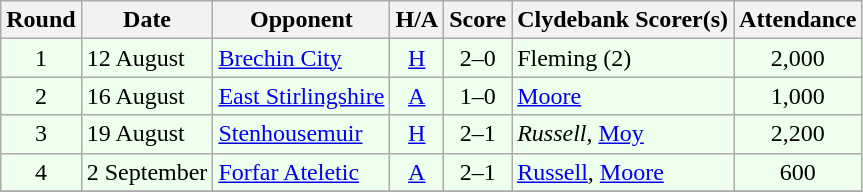<table class="wikitable" style="text-align:center">
<tr>
<th>Round</th>
<th>Date</th>
<th>Opponent</th>
<th>H/A</th>
<th>Score</th>
<th>Clydebank Scorer(s)</th>
<th>Attendance</th>
</tr>
<tr bgcolor=#EEFFEE>
<td>1</td>
<td align=left>12 August</td>
<td align=left><a href='#'>Brechin City</a></td>
<td><a href='#'>H</a></td>
<td>2–0</td>
<td align=left>Fleming (2)</td>
<td>2,000</td>
</tr>
<tr bgcolor=#EEFFEE>
<td>2</td>
<td align=left>16 August</td>
<td align=left><a href='#'>East Stirlingshire</a></td>
<td><a href='#'>A</a></td>
<td>1–0</td>
<td align=left><a href='#'>Moore</a></td>
<td>1,000</td>
</tr>
<tr bgcolor=#EEFFEE>
<td>3</td>
<td align=left>19 August</td>
<td align=left><a href='#'>Stenhousemuir</a></td>
<td><a href='#'>H</a></td>
<td>2–1</td>
<td align=left><em>Russell</em>, <a href='#'>Moy</a></td>
<td>2,200</td>
</tr>
<tr bgcolor=#EEFFEE>
<td>4</td>
<td align=left>2 September</td>
<td align=left><a href='#'>Forfar Ateletic</a></td>
<td><a href='#'>A</a></td>
<td>2–1</td>
<td align=left><a href='#'>Russell</a>, <a href='#'>Moore</a></td>
<td>600</td>
</tr>
<tr>
</tr>
</table>
